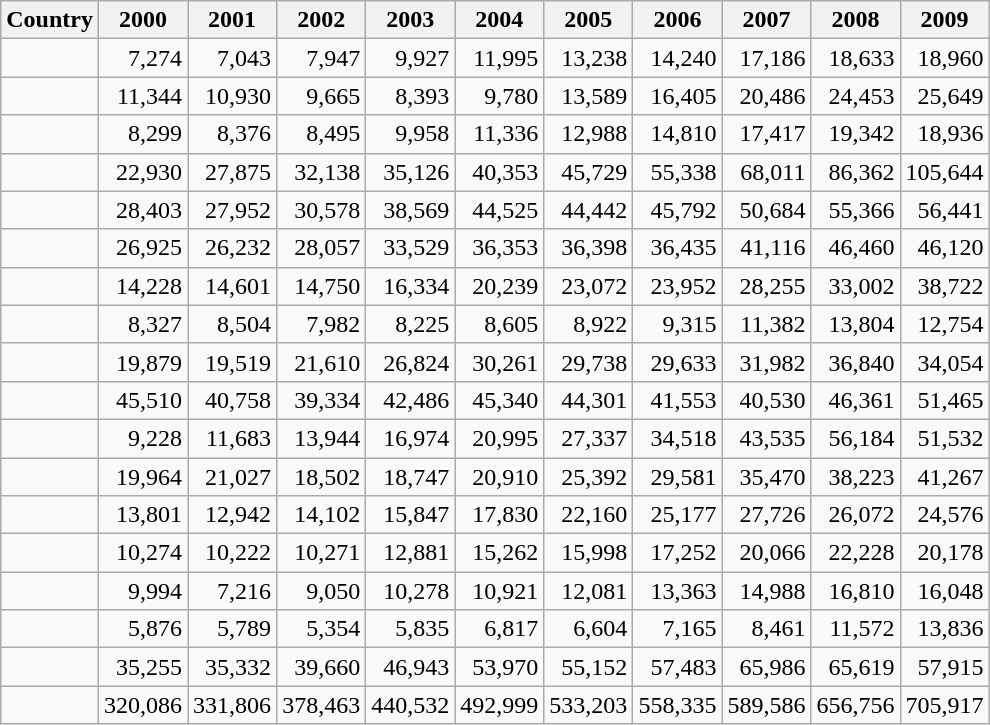<table class="wikitable sortable static-row-numbers" style="text-align:right;">
<tr class="static-row-header" style="text-align:center;vertical-align:bottom;">
<th>Country</th>
<th>2000</th>
<th>2001</th>
<th>2002</th>
<th>2003</th>
<th>2004</th>
<th>2005</th>
<th>2006</th>
<th>2007</th>
<th>2008</th>
<th>2009</th>
</tr>
<tr>
<td></td>
<td>7,274</td>
<td>7,043</td>
<td>7,947</td>
<td>9,927</td>
<td>11,995</td>
<td>13,238</td>
<td>14,240</td>
<td>17,186</td>
<td>18,633</td>
<td>18,960</td>
</tr>
<tr>
<td></td>
<td>11,344</td>
<td>10,930</td>
<td>9,665</td>
<td>8,393</td>
<td>9,780</td>
<td>13,589</td>
<td>16,405</td>
<td>20,486</td>
<td>24,453</td>
<td>25,649</td>
</tr>
<tr>
<td></td>
<td>8,299</td>
<td>8,376</td>
<td>8,495</td>
<td>9,958</td>
<td>11,336</td>
<td>12,988</td>
<td>14,810</td>
<td>17,417</td>
<td>19,342</td>
<td>18,936</td>
</tr>
<tr>
<td></td>
<td>22,930</td>
<td>27,875</td>
<td>32,138</td>
<td>35,126</td>
<td>40,353</td>
<td>45,729</td>
<td>55,338</td>
<td>68,011</td>
<td>86,362</td>
<td>105,644</td>
</tr>
<tr>
<td></td>
<td>28,403</td>
<td>27,952</td>
<td>30,578</td>
<td>38,569</td>
<td>44,525</td>
<td>44,442</td>
<td>45,792</td>
<td>50,684</td>
<td>55,366</td>
<td>56,441</td>
</tr>
<tr>
<td></td>
<td>26,925</td>
<td>26,232</td>
<td>28,057</td>
<td>33,529</td>
<td>36,353</td>
<td>36,398</td>
<td>36,435</td>
<td>41,116</td>
<td>46,460</td>
<td>46,120</td>
</tr>
<tr>
<td></td>
<td>14,228</td>
<td>14,601</td>
<td>14,750</td>
<td>16,334</td>
<td>20,239</td>
<td>23,072</td>
<td>23,952</td>
<td>28,255</td>
<td>33,002</td>
<td>38,722</td>
</tr>
<tr>
<td></td>
<td>8,327</td>
<td>8,504</td>
<td>7,982</td>
<td>8,225</td>
<td>8,605</td>
<td>8,922</td>
<td>9,315</td>
<td>11,382</td>
<td>13,804</td>
<td>12,754</td>
</tr>
<tr>
<td></td>
<td>19,879</td>
<td>19,519</td>
<td>21,610</td>
<td>26,824</td>
<td>30,261</td>
<td>29,738</td>
<td>29,633</td>
<td>31,982</td>
<td>36,840</td>
<td>34,054</td>
</tr>
<tr>
<td></td>
<td>45,510</td>
<td>40,758</td>
<td>39,334</td>
<td>42,486</td>
<td>45,340</td>
<td>44,301</td>
<td>41,553</td>
<td>40,530</td>
<td>46,361</td>
<td>51,465</td>
</tr>
<tr>
<td></td>
<td>9,228</td>
<td>11,683</td>
<td>13,944</td>
<td>16,974</td>
<td>20,995</td>
<td>27,337</td>
<td>34,518</td>
<td>43,535</td>
<td>56,184</td>
<td>51,532</td>
</tr>
<tr>
<td></td>
<td>19,964</td>
<td>21,027</td>
<td>18,502</td>
<td>18,747</td>
<td>20,910</td>
<td>25,392</td>
<td>29,581</td>
<td>35,470</td>
<td>38,223</td>
<td>41,267</td>
</tr>
<tr>
<td></td>
<td>13,801</td>
<td>12,942</td>
<td>14,102</td>
<td>15,847</td>
<td>17,830</td>
<td>22,160</td>
<td>25,177</td>
<td>27,726</td>
<td>26,072</td>
<td>24,576</td>
</tr>
<tr>
<td></td>
<td>10,274</td>
<td>10,222</td>
<td>10,271</td>
<td>12,881</td>
<td>15,262</td>
<td>15,998</td>
<td>17,252</td>
<td>20,066</td>
<td>22,228</td>
<td>20,178</td>
</tr>
<tr>
<td></td>
<td>9,994</td>
<td>7,216</td>
<td>9,050</td>
<td>10,278</td>
<td>10,921</td>
<td>12,081</td>
<td>13,363</td>
<td>14,988</td>
<td>16,810</td>
<td>16,048</td>
</tr>
<tr>
<td></td>
<td>5,876</td>
<td>5,789</td>
<td>5,354</td>
<td>5,835</td>
<td>6,817</td>
<td>6,604</td>
<td>7,165</td>
<td>8,461</td>
<td>11,572</td>
<td>13,836</td>
</tr>
<tr>
<td></td>
<td>35,255</td>
<td>35,332</td>
<td>39,660</td>
<td>46,943</td>
<td>53,970</td>
<td>55,152</td>
<td>57,483</td>
<td>65,986</td>
<td>65,619</td>
<td>57,915</td>
</tr>
<tr>
<td></td>
<td>320,086</td>
<td>331,806</td>
<td>378,463</td>
<td>440,532</td>
<td>492,999</td>
<td>533,203</td>
<td>558,335</td>
<td>589,586</td>
<td>656,756</td>
<td>705,917</td>
</tr>
</table>
